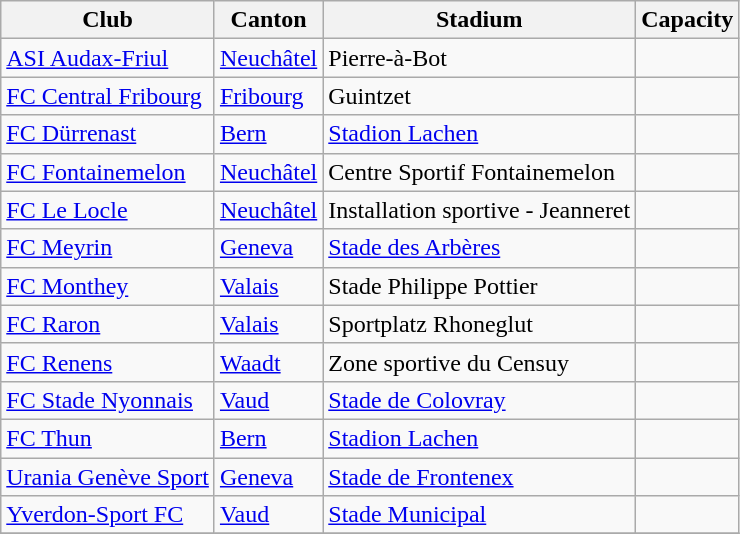<table class="wikitable">
<tr>
<th>Club</th>
<th>Canton</th>
<th>Stadium</th>
<th>Capacity</th>
</tr>
<tr>
<td><a href='#'>ASI Audax-Friul</a></td>
<td><a href='#'>Neuchâtel</a></td>
<td>Pierre-à-Bot</td>
<td></td>
</tr>
<tr>
<td><a href='#'>FC Central Fribourg</a></td>
<td><a href='#'>Fribourg</a></td>
<td>Guintzet</td>
<td></td>
</tr>
<tr>
<td><a href='#'>FC Dürrenast</a></td>
<td><a href='#'>Bern</a></td>
<td><a href='#'>Stadion Lachen</a></td>
<td></td>
</tr>
<tr>
<td><a href='#'>FC Fontainemelon</a></td>
<td><a href='#'>Neuchâtel</a></td>
<td>Centre Sportif Fontainemelon</td>
<td></td>
</tr>
<tr>
<td><a href='#'>FC Le Locle</a></td>
<td><a href='#'>Neuchâtel</a></td>
<td>Installation sportive - Jeanneret</td>
<td></td>
</tr>
<tr>
<td><a href='#'>FC Meyrin</a></td>
<td><a href='#'>Geneva</a></td>
<td><a href='#'>Stade des Arbères</a></td>
<td></td>
</tr>
<tr>
<td><a href='#'>FC Monthey</a></td>
<td><a href='#'>Valais</a></td>
<td>Stade Philippe Pottier</td>
<td></td>
</tr>
<tr>
<td><a href='#'>FC Raron</a></td>
<td><a href='#'>Valais</a></td>
<td>Sportplatz Rhoneglut</td>
<td></td>
</tr>
<tr>
<td><a href='#'>FC Renens</a></td>
<td><a href='#'>Waadt</a></td>
<td>Zone sportive du Censuy</td>
<td></td>
</tr>
<tr>
<td><a href='#'>FC Stade Nyonnais</a></td>
<td><a href='#'>Vaud</a></td>
<td><a href='#'>Stade de Colovray</a></td>
<td></td>
</tr>
<tr>
<td><a href='#'>FC Thun</a></td>
<td><a href='#'>Bern</a></td>
<td><a href='#'>Stadion Lachen</a></td>
<td></td>
</tr>
<tr>
<td><a href='#'>Urania Genève Sport</a></td>
<td><a href='#'>Geneva</a></td>
<td><a href='#'>Stade de Frontenex</a></td>
<td></td>
</tr>
<tr>
<td><a href='#'>Yverdon-Sport FC</a></td>
<td><a href='#'>Vaud</a></td>
<td><a href='#'>Stade Municipal</a></td>
<td></td>
</tr>
<tr>
</tr>
</table>
